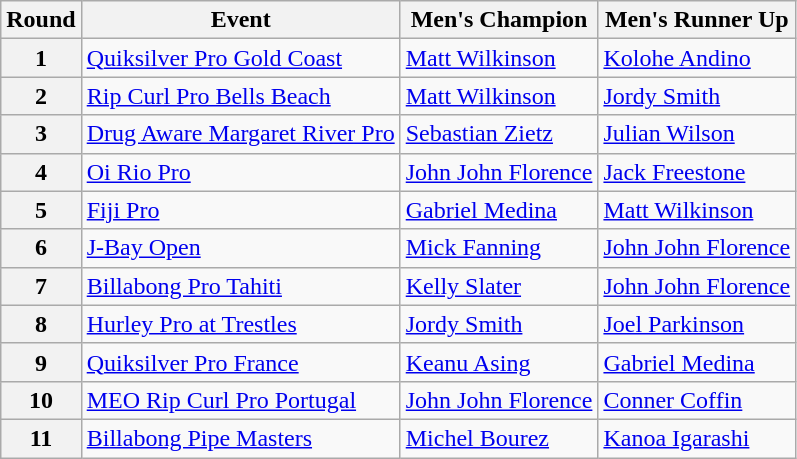<table class="wikitable">
<tr>
<th>Round</th>
<th>Event</th>
<th>Men's Champion</th>
<th>Men's Runner Up</th>
</tr>
<tr>
<th>1</th>
<td> <a href='#'> Quiksilver Pro Gold Coast</a></td>
<td> <a href='#'>Matt Wilkinson</a></td>
<td> <a href='#'>Kolohe Andino</a></td>
</tr>
<tr>
<th>2</th>
<td> <a href='#'>Rip Curl Pro Bells Beach</a></td>
<td> <a href='#'>Matt Wilkinson</a></td>
<td> <a href='#'>Jordy Smith</a></td>
</tr>
<tr>
<th>3</th>
<td> <a href='#'>Drug Aware Margaret River Pro</a></td>
<td> <a href='#'>Sebastian Zietz</a></td>
<td> <a href='#'>Julian Wilson</a></td>
</tr>
<tr>
<th>4</th>
<td> <a href='#'>Oi Rio Pro</a></td>
<td> <a href='#'>John John Florence</a></td>
<td> <a href='#'>Jack Freestone</a></td>
</tr>
<tr>
<th>5</th>
<td> <a href='#'>Fiji Pro</a></td>
<td> <a href='#'>Gabriel Medina</a></td>
<td> <a href='#'>Matt Wilkinson</a></td>
</tr>
<tr>
<th>6</th>
<td> <a href='#'>J-Bay Open</a></td>
<td> <a href='#'>Mick Fanning</a></td>
<td> <a href='#'>John John Florence</a></td>
</tr>
<tr>
<th>7</th>
<td> <a href='#'>Billabong Pro Tahiti</a></td>
<td> <a href='#'>Kelly Slater</a></td>
<td> <a href='#'>John John Florence</a></td>
</tr>
<tr>
<th>8</th>
<td><a href='#'>Hurley Pro at Trestles</a></td>
<td> <a href='#'>Jordy Smith</a></td>
<td> <a href='#'>Joel Parkinson</a></td>
</tr>
<tr>
<th>9</th>
<td> <a href='#'>Quiksilver Pro France</a></td>
<td> <a href='#'>Keanu Asing</a></td>
<td> <a href='#'>Gabriel Medina</a></td>
</tr>
<tr>
<th>10</th>
<td> <a href='#'>MEO Rip Curl Pro Portugal</a></td>
<td> <a href='#'>John John Florence</a></td>
<td> <a href='#'>Conner Coffin</a></td>
</tr>
<tr>
<th>11</th>
<td> <a href='#'>Billabong Pipe Masters</a></td>
<td> <a href='#'>Michel Bourez</a></td>
<td> <a href='#'>Kanoa Igarashi</a></td>
</tr>
</table>
